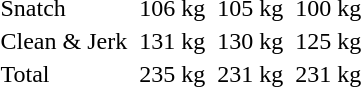<table>
<tr>
<td>Snatch</td>
<td></td>
<td>106 kg</td>
<td></td>
<td>105 kg</td>
<td></td>
<td>100 kg</td>
</tr>
<tr>
<td>Clean & Jerk</td>
<td></td>
<td>131 kg</td>
<td></td>
<td>130 kg</td>
<td></td>
<td>125 kg</td>
</tr>
<tr>
<td>Total</td>
<td></td>
<td>235 kg</td>
<td></td>
<td>231 kg</td>
<td></td>
<td>231 kg</td>
</tr>
</table>
